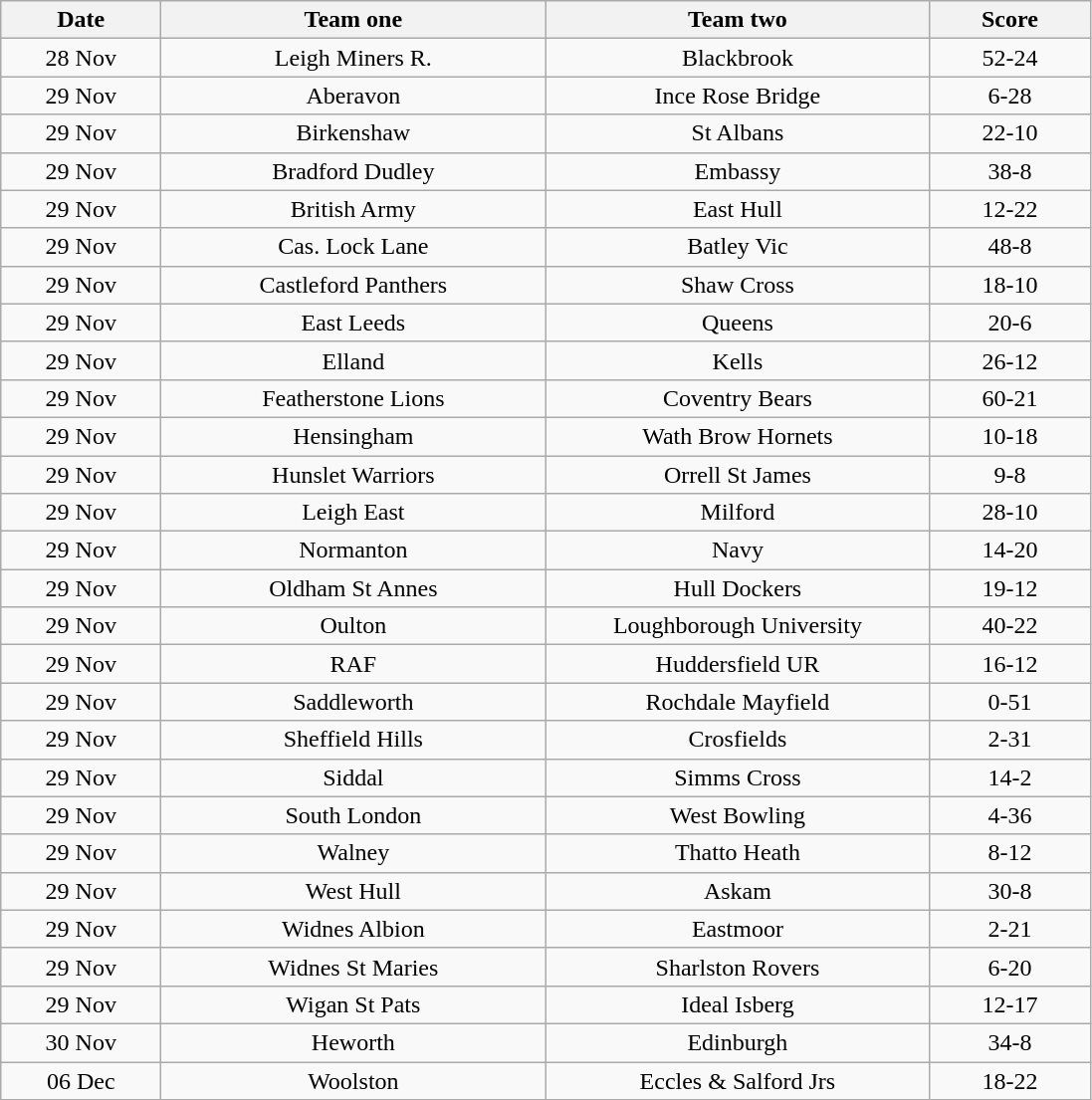<table class="wikitable" style="text-align: center">
<tr>
<th width=100>Date</th>
<th width=250>Team one</th>
<th width=250>Team two</th>
<th width=100>Score</th>
</tr>
<tr>
<td>28 Nov</td>
<td>Leigh Miners R.</td>
<td>Blackbrook</td>
<td>52-24</td>
</tr>
<tr>
<td>29 Nov</td>
<td>Aberavon</td>
<td>Ince Rose Bridge</td>
<td>6-28</td>
</tr>
<tr>
<td>29 Nov</td>
<td>Birkenshaw</td>
<td>St Albans</td>
<td>22-10</td>
</tr>
<tr>
<td>29 Nov</td>
<td>Bradford Dudley</td>
<td>Embassy</td>
<td>38-8</td>
</tr>
<tr>
<td>29 Nov</td>
<td>British Army</td>
<td>East Hull</td>
<td>12-22</td>
</tr>
<tr>
<td>29 Nov</td>
<td>Cas. Lock Lane</td>
<td>Batley Vic</td>
<td>48-8</td>
</tr>
<tr>
<td>29 Nov</td>
<td>Castleford Panthers</td>
<td>Shaw Cross</td>
<td>18-10</td>
</tr>
<tr>
<td>29 Nov</td>
<td>East Leeds</td>
<td>Queens</td>
<td>20-6</td>
</tr>
<tr>
<td>29 Nov</td>
<td>Elland</td>
<td>Kells</td>
<td>26-12</td>
</tr>
<tr>
<td>29 Nov</td>
<td>Featherstone Lions</td>
<td>Coventry Bears</td>
<td>60-21</td>
</tr>
<tr>
<td>29 Nov</td>
<td>Hensingham</td>
<td>Wath Brow Hornets</td>
<td>10-18</td>
</tr>
<tr>
<td>29 Nov</td>
<td>Hunslet Warriors</td>
<td>Orrell St James</td>
<td>9-8</td>
</tr>
<tr>
<td>29 Nov</td>
<td>Leigh East</td>
<td>Milford</td>
<td>28-10</td>
</tr>
<tr>
<td>29 Nov</td>
<td>Normanton</td>
<td>Navy</td>
<td>14-20</td>
</tr>
<tr>
<td>29 Nov</td>
<td>Oldham St Annes</td>
<td>Hull Dockers</td>
<td>19-12</td>
</tr>
<tr>
<td>29 Nov</td>
<td>Oulton</td>
<td>Loughborough University</td>
<td>40-22</td>
</tr>
<tr>
<td>29 Nov</td>
<td>RAF</td>
<td>Huddersfield UR</td>
<td>16-12</td>
</tr>
<tr>
<td>29 Nov</td>
<td>Saddleworth</td>
<td>Rochdale Mayfield</td>
<td>0-51</td>
</tr>
<tr>
<td>29 Nov</td>
<td>Sheffield Hills</td>
<td>Crosfields</td>
<td>2-31</td>
</tr>
<tr>
<td>29 Nov</td>
<td>Siddal</td>
<td>Simms Cross</td>
<td>14-2</td>
</tr>
<tr>
<td>29 Nov</td>
<td>South London</td>
<td>West Bowling</td>
<td>4-36</td>
</tr>
<tr>
<td>29 Nov</td>
<td>Walney</td>
<td>Thatto Heath</td>
<td>8-12</td>
</tr>
<tr>
<td>29 Nov</td>
<td>West Hull</td>
<td>Askam</td>
<td>30-8</td>
</tr>
<tr>
<td>29 Nov</td>
<td>Widnes Albion</td>
<td>Eastmoor</td>
<td>2-21</td>
</tr>
<tr>
<td>29 Nov</td>
<td>Widnes St Maries</td>
<td>Sharlston Rovers</td>
<td>6-20</td>
</tr>
<tr>
<td>29 Nov</td>
<td>Wigan St Pats</td>
<td>Ideal Isberg</td>
<td>12-17</td>
</tr>
<tr>
<td>30 Nov</td>
<td>Heworth</td>
<td>Edinburgh</td>
<td>34-8</td>
</tr>
<tr>
<td>06 Dec</td>
<td>Woolston</td>
<td>Eccles & Salford Jrs</td>
<td>18-22</td>
</tr>
</table>
